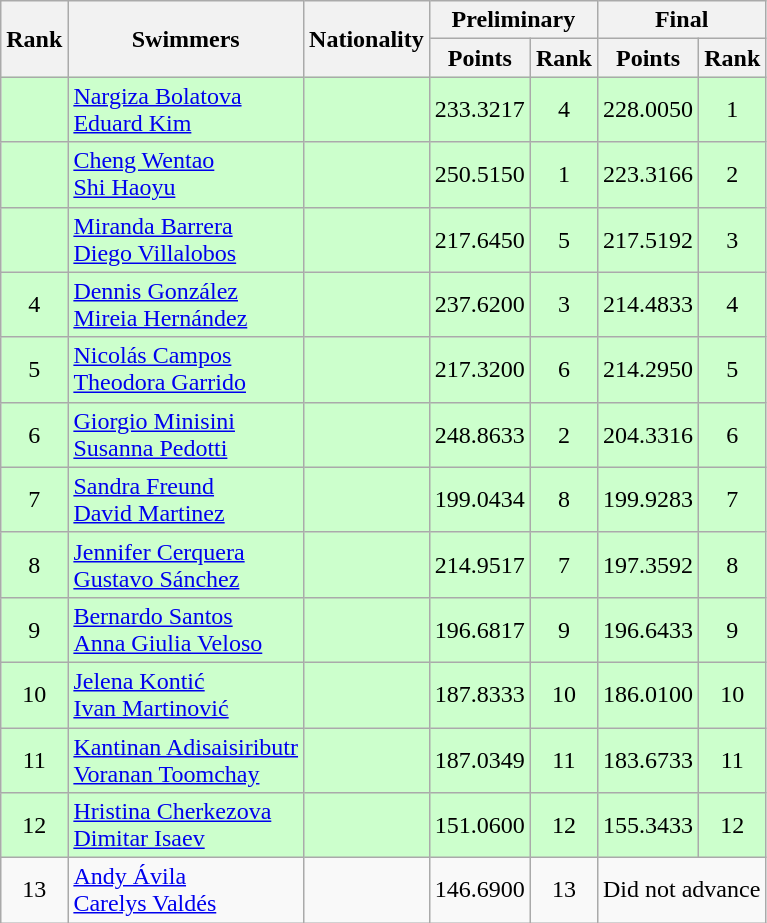<table class="wikitable sortable" style="text-align:center">
<tr>
<th rowspan=2>Rank</th>
<th rowspan=2>Swimmers</th>
<th rowspan=2>Nationality</th>
<th colspan=2>Preliminary</th>
<th colspan=2>Final</th>
</tr>
<tr>
<th>Points</th>
<th>Rank</th>
<th>Points</th>
<th>Rank</th>
</tr>
<tr bgcolor=ccffcc>
<td></td>
<td align=left><a href='#'>Nargiza Bolatova</a><br><a href='#'>Eduard Kim</a></td>
<td align=left></td>
<td>233.3217</td>
<td>4</td>
<td>228.0050</td>
<td>1</td>
</tr>
<tr bgcolor=ccffcc>
<td></td>
<td align=left><a href='#'>Cheng Wentao</a><br><a href='#'>Shi Haoyu</a></td>
<td align=left></td>
<td>250.5150</td>
<td>1</td>
<td>223.3166</td>
<td>2</td>
</tr>
<tr bgcolor=ccffcc>
<td></td>
<td align=left><a href='#'>Miranda Barrera</a><br><a href='#'>Diego Villalobos</a></td>
<td align=left></td>
<td>217.6450</td>
<td>5</td>
<td>217.5192</td>
<td>3</td>
</tr>
<tr bgcolor=ccffcc>
<td>4</td>
<td align=left><a href='#'>Dennis González</a><br><a href='#'>Mireia Hernández</a></td>
<td align=left></td>
<td>237.6200</td>
<td>3</td>
<td>214.4833</td>
<td>4</td>
</tr>
<tr bgcolor=ccffcc>
<td>5</td>
<td align=left><a href='#'>Nicolás Campos</a><br><a href='#'>Theodora Garrido</a></td>
<td align=left></td>
<td>217.3200</td>
<td>6</td>
<td>214.2950</td>
<td>5</td>
</tr>
<tr bgcolor=ccffcc>
<td>6</td>
<td align=left><a href='#'>Giorgio Minisini</a><br><a href='#'>Susanna Pedotti</a></td>
<td align=left></td>
<td>248.8633</td>
<td>2</td>
<td>204.3316</td>
<td>6</td>
</tr>
<tr bgcolor=ccffcc>
<td>7</td>
<td align=left><a href='#'>Sandra Freund</a><br><a href='#'>David Martinez</a></td>
<td align=left></td>
<td>199.0434</td>
<td>8</td>
<td>199.9283</td>
<td>7</td>
</tr>
<tr bgcolor=ccffcc>
<td>8</td>
<td align=left><a href='#'>Jennifer Cerquera</a><br><a href='#'>Gustavo Sánchez</a></td>
<td align=left></td>
<td>214.9517</td>
<td>7</td>
<td>197.3592</td>
<td>8</td>
</tr>
<tr bgcolor=ccffcc>
<td>9</td>
<td align=left><a href='#'>Bernardo Santos</a><br><a href='#'>Anna Giulia Veloso</a></td>
<td align=left></td>
<td>196.6817</td>
<td>9</td>
<td>196.6433</td>
<td>9</td>
</tr>
<tr bgcolor=ccffcc>
<td>10</td>
<td align=left><a href='#'>Jelena Kontić</a><br><a href='#'>Ivan Martinović</a></td>
<td align=left></td>
<td>187.8333</td>
<td>10</td>
<td>186.0100</td>
<td>10</td>
</tr>
<tr bgcolor=ccffcc>
<td>11</td>
<td align=left><a href='#'>Kantinan Adisaisiributr</a><br><a href='#'>Voranan Toomchay</a></td>
<td align=left></td>
<td>187.0349</td>
<td>11</td>
<td>183.6733</td>
<td>11</td>
</tr>
<tr bgcolor=ccffcc>
<td>12</td>
<td align=left><a href='#'>Hristina Cherkezova</a><br><a href='#'>Dimitar Isaev</a></td>
<td align=left></td>
<td>151.0600</td>
<td>12</td>
<td>155.3433</td>
<td>12</td>
</tr>
<tr>
<td>13</td>
<td align=left><a href='#'>Andy Ávila</a><br><a href='#'>Carelys Valdés</a></td>
<td align=left></td>
<td>146.6900</td>
<td>13</td>
<td colspan=2>Did not advance</td>
</tr>
</table>
